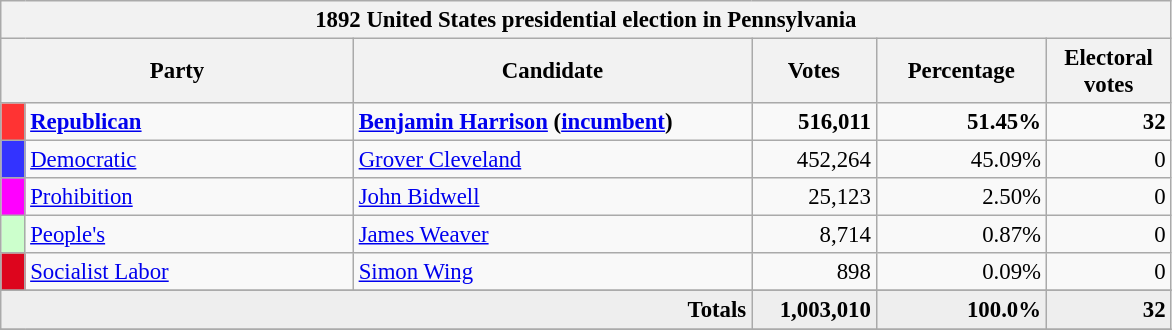<table class="wikitable" style="font-size: 95%;">
<tr>
<th colspan="6">1892 United States presidential election in Pennsylvania</th>
</tr>
<tr>
<th colspan="2" style="width: 15em">Party</th>
<th style="width: 17em">Candidate</th>
<th style="width: 5em">Votes</th>
<th style="width: 7em">Percentage</th>
<th style="width: 5em">Electoral votes</th>
</tr>
<tr>
<th style="background-color:#FF3333; width: 3px"></th>
<td style="width: 130px"><strong><a href='#'>Republican</a></strong></td>
<td><strong><a href='#'>Benjamin Harrison</a> (<a href='#'>incumbent</a>)</strong></td>
<td align="right"><strong>516,011</strong></td>
<td align="right"><strong>51.45%</strong></td>
<td align="right"><strong>32</strong></td>
</tr>
<tr>
<th style="background-color:#3333FF; width: 3px"></th>
<td style="width: 130px"><a href='#'>Democratic</a></td>
<td><a href='#'>Grover Cleveland</a></td>
<td align="right">452,264</td>
<td align="right">45.09%</td>
<td align="right">0</td>
</tr>
<tr>
<th style="background-color:#FF00FF; width: 3px"></th>
<td style="width: 130px"><a href='#'>Prohibition</a></td>
<td><a href='#'>John Bidwell</a></td>
<td align="right">25,123</td>
<td align="right">2.50%</td>
<td align="right">0</td>
</tr>
<tr>
<th style="background-color:#CCFFCC; width: 3px"></th>
<td style="width: 130px"><a href='#'>People's</a></td>
<td><a href='#'>James Weaver</a></td>
<td align="right">8,714</td>
<td align="right">0.87%</td>
<td align="right">0</td>
</tr>
<tr>
<th style="background-color:#DD051D; width: 3px"></th>
<td style="width: 130px"><a href='#'>Socialist Labor</a></td>
<td><a href='#'>Simon Wing</a></td>
<td align="right">898</td>
<td align="right">0.09%</td>
<td align="right">0</td>
</tr>
<tr>
</tr>
<tr bgcolor="#EEEEEE">
<td colspan="3" align="right"><strong>Totals</strong></td>
<td align="right"><strong>1,003,010</strong></td>
<td align="right"><strong>100.0%</strong></td>
<td align="right"><strong>32</strong></td>
</tr>
<tr>
</tr>
</table>
